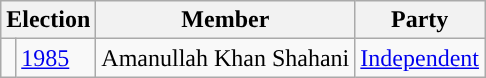<table class="wikitable">
<tr>
<th colspan="2">Election</th>
<th>Member</th>
<th>Party</th>
</tr>
<tr>
<td style="background-color: "></td>
<td><a href='#'>1985</a></td>
<td>Amanullah Khan Shahani</td>
<td><a href='#'>Independent</a></td>
</tr>
</table>
